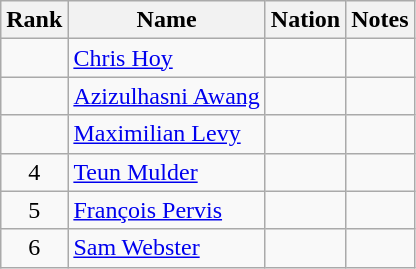<table class="wikitable sortable" style="text-align:center">
<tr>
<th>Rank</th>
<th>Name</th>
<th>Nation</th>
<th>Notes</th>
</tr>
<tr>
<td></td>
<td align=left><a href='#'>Chris Hoy</a></td>
<td align=left></td>
<td></td>
</tr>
<tr>
<td></td>
<td align=left><a href='#'>Azizulhasni Awang</a></td>
<td align=left></td>
<td></td>
</tr>
<tr>
<td></td>
<td align=left><a href='#'>Maximilian Levy</a></td>
<td align=left></td>
<td></td>
</tr>
<tr>
<td>4</td>
<td align=left><a href='#'>Teun Mulder</a></td>
<td align=left></td>
<td></td>
</tr>
<tr>
<td>5</td>
<td align=left><a href='#'>François Pervis</a></td>
<td align=left></td>
<td></td>
</tr>
<tr>
<td>6</td>
<td align=left><a href='#'>Sam Webster</a></td>
<td align=left></td>
<td></td>
</tr>
</table>
